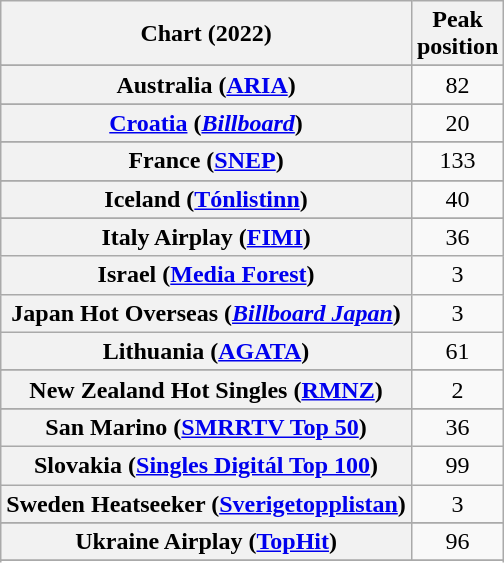<table class="wikitable sortable plainrowheaders" style="text-align:center">
<tr>
<th scope="col">Chart (2022)</th>
<th scope="col">Peak<br>position</th>
</tr>
<tr>
</tr>
<tr>
<th scope="row">Australia (<a href='#'>ARIA</a>)</th>
<td>82</td>
</tr>
<tr>
</tr>
<tr>
</tr>
<tr>
</tr>
<tr>
<th scope="row"><a href='#'>Croatia</a> (<em><a href='#'>Billboard</a></em>)</th>
<td>20</td>
</tr>
<tr>
</tr>
<tr>
</tr>
<tr>
</tr>
<tr>
<th scope="row">France (<a href='#'>SNEP</a>)</th>
<td>133</td>
</tr>
<tr>
</tr>
<tr>
</tr>
<tr>
</tr>
<tr>
<th scope="row">Iceland (<a href='#'>Tónlistinn</a>)</th>
<td>40</td>
</tr>
<tr>
</tr>
<tr>
<th scope="row">Italy Airplay (<a href='#'>FIMI</a>)</th>
<td>36</td>
</tr>
<tr>
<th scope="row">Israel (<a href='#'>Media Forest</a>)</th>
<td>3</td>
</tr>
<tr>
<th scope="row">Japan Hot Overseas (<em><a href='#'>Billboard Japan</a></em>)</th>
<td>3</td>
</tr>
<tr>
<th scope="row">Lithuania (<a href='#'>AGATA</a>)</th>
<td>61</td>
</tr>
<tr>
</tr>
<tr>
<th scope="row">New Zealand Hot Singles (<a href='#'>RMNZ</a>)</th>
<td>2</td>
</tr>
<tr>
</tr>
<tr>
<th scope="row">San Marino (<a href='#'>SMRRTV Top 50</a>)</th>
<td>36</td>
</tr>
<tr>
<th scope="row">Slovakia (<a href='#'>Singles Digitál Top 100</a>)</th>
<td>99</td>
</tr>
<tr>
<th scope="row">Sweden Heatseeker (<a href='#'>Sverigetopplistan</a>)</th>
<td>3</td>
</tr>
<tr>
</tr>
<tr>
</tr>
<tr>
<th scope="row">Ukraine Airplay (<a href='#'>TopHit</a>)</th>
<td>96</td>
</tr>
<tr>
</tr>
<tr>
</tr>
<tr>
</tr>
</table>
